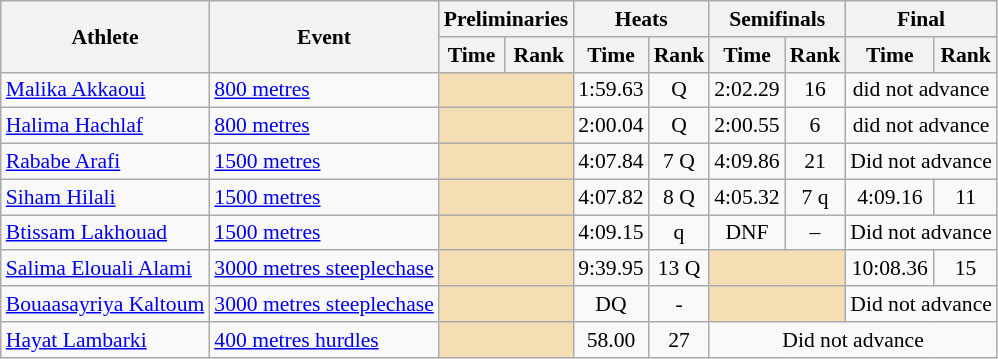<table class=wikitable style="font-size:90%;">
<tr>
<th rowspan="2">Athlete</th>
<th rowspan="2">Event</th>
<th colspan="2">Preliminaries</th>
<th colspan="2">Heats</th>
<th colspan="2">Semifinals</th>
<th colspan="2">Final</th>
</tr>
<tr>
<th>Time</th>
<th>Rank</th>
<th>Time</th>
<th>Rank</th>
<th>Time</th>
<th>Rank</th>
<th>Time</th>
<th>Rank</th>
</tr>
<tr style="border-top: single;">
<td><a href='#'>Malika Akkaoui</a></td>
<td><a href='#'>800 metres</a></td>
<td colspan= 2 bgcolor="wheat"></td>
<td align=center>1:59.63</td>
<td align=center>Q</td>
<td align=center>2:02.29</td>
<td align=center>16</td>
<td align=center colspan=2>did not advance</td>
</tr>
<tr style="border-top: single;">
<td><a href='#'>Halima Hachlaf</a></td>
<td><a href='#'>800 metres</a></td>
<td colspan= 2 bgcolor="wheat"></td>
<td align=center>2:00.04</td>
<td align=center>Q</td>
<td align=center>2:00.55</td>
<td align=center>6</td>
<td align=center colspan=2>did not advance</td>
</tr>
<tr style="border-top: single;">
<td><a href='#'>Rababe Arafi</a></td>
<td><a href='#'>1500 metres</a></td>
<td colspan= 2 bgcolor="wheat"></td>
<td align=center>4:07.84</td>
<td align=center>7 Q</td>
<td align=center>4:09.86</td>
<td align=center>21</td>
<td align=center colspan= 2>Did not advance</td>
</tr>
<tr style="border-top: single;">
<td><a href='#'>Siham Hilali</a></td>
<td><a href='#'>1500 metres</a></td>
<td colspan= 2 bgcolor="wheat"></td>
<td align=center>4:07.82</td>
<td align=center>8 Q</td>
<td align=center>4:05.32</td>
<td align=center>7 q</td>
<td align=center>4:09.16</td>
<td align=center>11</td>
</tr>
<tr style="border-top: single;">
<td><a href='#'>Btissam Lakhouad</a></td>
<td><a href='#'>1500 metres</a></td>
<td colspan= 2 bgcolor="wheat"></td>
<td align=center>4:09.15</td>
<td align=center>q</td>
<td align=center>DNF</td>
<td align=center>–</td>
<td align=center colspan= 2>Did not advance</td>
</tr>
<tr style="border-top: single;">
<td><a href='#'>Salima Elouali Alami</a></td>
<td><a href='#'>3000 metres steeplechase</a></td>
<td colspan= 2 bgcolor="wheat"></td>
<td align=center>9:39.95</td>
<td align=center>13 Q</td>
<td colspan= 2 bgcolor="wheat"></td>
<td align=center>10:08.36</td>
<td align=center>15</td>
</tr>
<tr style="border-top: single;">
<td><a href='#'>Bouaasayriya Kaltoum</a></td>
<td><a href='#'>3000 metres steeplechase</a></td>
<td colspan= 2 bgcolor="wheat"></td>
<td align=center>DQ</td>
<td align=center>-</td>
<td colspan= 2 bgcolor="wheat"></td>
<td align=center colspan = 2>Did not advance</td>
</tr>
<tr style="border-top: single;">
<td><a href='#'>Hayat Lambarki</a></td>
<td><a href='#'>400 metres hurdles</a></td>
<td colspan= 2 bgcolor="wheat"></td>
<td align=center>58.00</td>
<td align=center>27</td>
<td align=center colspan= 4>Did not advance</td>
</tr>
</table>
